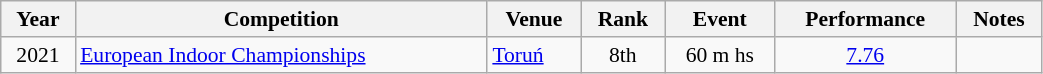<table class="wikitable" width=55% style="font-size:90%; text-align:center;">
<tr>
<th>Year</th>
<th>Competition</th>
<th>Venue</th>
<th>Rank</th>
<th>Event</th>
<th>Performance</th>
<th>Notes</th>
</tr>
<tr>
<td>2021</td>
<td align=left><a href='#'>European Indoor Championships</a></td>
<td align=left> <a href='#'>Toruń</a></td>
<td>8th</td>
<td>60 m hs</td>
<td><a href='#'>7.76</a></td>
<td></td>
</tr>
</table>
